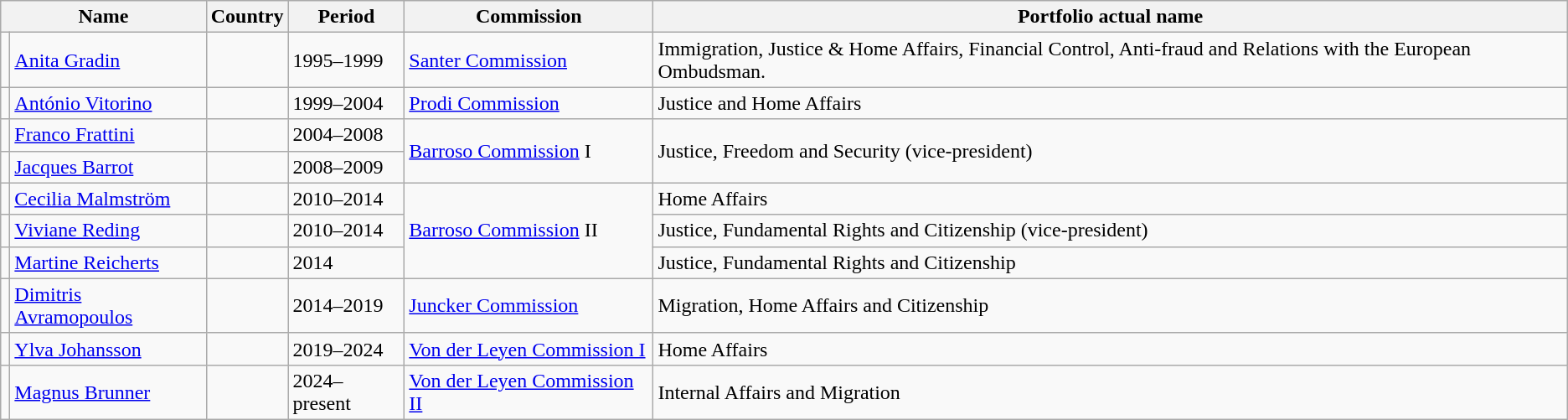<table class="wikitable">
<tr>
<th colspan=2>Name</th>
<th>Country</th>
<th>Period</th>
<th>Commission</th>
<th>Portfolio actual name</th>
</tr>
<tr>
<td></td>
<td><a href='#'>Anita Gradin</a></td>
<td></td>
<td>1995–1999</td>
<td><a href='#'>Santer Commission</a></td>
<td>Immigration, Justice & Home Affairs, Financial Control, Anti-fraud and Relations with the European Ombudsman.</td>
</tr>
<tr>
<td></td>
<td><a href='#'>António Vitorino</a></td>
<td></td>
<td>1999–2004</td>
<td><a href='#'>Prodi Commission</a></td>
<td>Justice and Home Affairs</td>
</tr>
<tr>
<td></td>
<td><a href='#'>Franco Frattini</a></td>
<td></td>
<td>2004–2008</td>
<td rowspan="2"><a href='#'>Barroso Commission</a> I</td>
<td rowspan="2">Justice, Freedom and Security (vice-president)</td>
</tr>
<tr>
<td></td>
<td><a href='#'>Jacques Barrot</a></td>
<td></td>
<td>2008–2009</td>
</tr>
<tr>
<td></td>
<td><a href='#'>Cecilia Malmström</a></td>
<td></td>
<td>2010–2014</td>
<td rowspan="3"><a href='#'>Barroso Commission</a> II</td>
<td>Home Affairs</td>
</tr>
<tr>
<td></td>
<td><a href='#'>Viviane Reding</a></td>
<td></td>
<td>2010–2014</td>
<td>Justice, Fundamental Rights and Citizenship (vice-president)</td>
</tr>
<tr>
<td></td>
<td><a href='#'>Martine Reicherts</a></td>
<td></td>
<td>2014</td>
<td>Justice, Fundamental Rights and Citizenship</td>
</tr>
<tr>
<td></td>
<td><a href='#'>Dimitris Avramopoulos</a></td>
<td></td>
<td>2014–2019</td>
<td><a href='#'>Juncker Commission</a></td>
<td>Migration, Home Affairs and Citizenship</td>
</tr>
<tr>
<td></td>
<td><a href='#'>Ylva Johansson</a></td>
<td></td>
<td>2019–2024</td>
<td><a href='#'>Von der Leyen Commission I</a></td>
<td>Home Affairs</td>
</tr>
<tr>
<td></td>
<td><a href='#'>Magnus Brunner</a></td>
<td></td>
<td>2024–present</td>
<td><a href='#'>Von der Leyen Commission II</a></td>
<td>Internal Affairs and Migration</td>
</tr>
</table>
